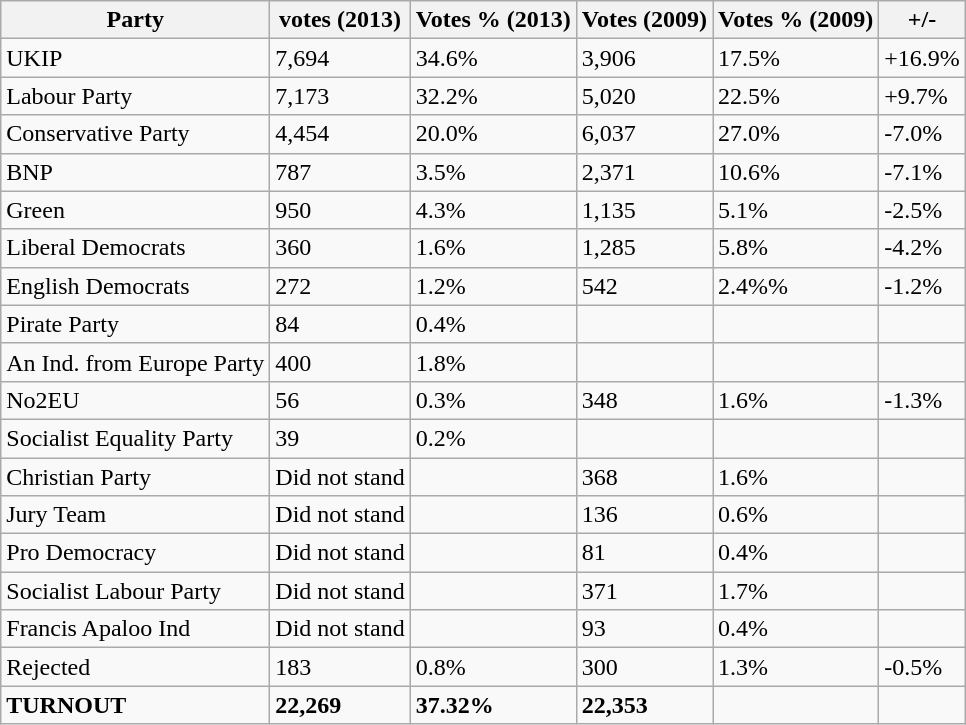<table class="wikitable">
<tr>
<th>Party</th>
<th>votes (2013)</th>
<th>Votes % (2013)</th>
<th>Votes (2009)</th>
<th>Votes % (2009)</th>
<th>+/-</th>
</tr>
<tr>
<td>UKIP</td>
<td>7,694</td>
<td>34.6%</td>
<td>3,906</td>
<td>17.5%</td>
<td>+16.9%</td>
</tr>
<tr>
<td>Labour Party</td>
<td>7,173</td>
<td>32.2%</td>
<td>5,020</td>
<td>22.5%</td>
<td>+9.7%</td>
</tr>
<tr>
<td>Conservative Party</td>
<td>4,454</td>
<td>20.0%</td>
<td>6,037</td>
<td>27.0%</td>
<td>-7.0%</td>
</tr>
<tr>
<td>BNP</td>
<td>787</td>
<td>3.5%</td>
<td>2,371</td>
<td>10.6%</td>
<td>-7.1%</td>
</tr>
<tr>
<td>Green</td>
<td>950</td>
<td>4.3%</td>
<td>1,135</td>
<td>5.1%</td>
<td>-2.5%</td>
</tr>
<tr>
<td>Liberal Democrats</td>
<td>360</td>
<td>1.6%</td>
<td>1,285</td>
<td>5.8%</td>
<td>-4.2%</td>
</tr>
<tr>
<td>English Democrats</td>
<td>272</td>
<td>1.2%</td>
<td>542</td>
<td>2.4%%</td>
<td>-1.2%</td>
</tr>
<tr>
<td>Pirate Party</td>
<td>84</td>
<td>0.4%</td>
<td></td>
<td></td>
<td></td>
</tr>
<tr>
<td>An Ind. from Europe Party</td>
<td>400</td>
<td>1.8%</td>
<td></td>
<td></td>
<td></td>
</tr>
<tr>
<td>No2EU</td>
<td>56</td>
<td>0.3%</td>
<td>348</td>
<td>1.6%</td>
<td>-1.3%</td>
</tr>
<tr>
<td>Socialist Equality Party</td>
<td>39</td>
<td>0.2%</td>
<td></td>
<td></td>
<td></td>
</tr>
<tr>
<td>Christian Party</td>
<td>Did not stand</td>
<td></td>
<td>368</td>
<td>1.6%</td>
<td></td>
</tr>
<tr>
<td>Jury Team</td>
<td>Did not stand</td>
<td></td>
<td>136</td>
<td>0.6%</td>
<td></td>
</tr>
<tr>
<td>Pro Democracy</td>
<td>Did not stand</td>
<td></td>
<td>81</td>
<td>0.4%</td>
<td></td>
</tr>
<tr>
<td>Socialist Labour Party</td>
<td>Did not stand</td>
<td></td>
<td>371</td>
<td>1.7%</td>
<td></td>
</tr>
<tr>
<td>Francis Apaloo Ind</td>
<td>Did not stand</td>
<td></td>
<td>93</td>
<td>0.4%</td>
<td></td>
</tr>
<tr>
<td>Rejected</td>
<td>183</td>
<td>0.8%</td>
<td>300</td>
<td>1.3%</td>
<td>-0.5%</td>
</tr>
<tr>
<td><strong>TURNOUT</strong></td>
<td><strong>22,269</strong></td>
<td><strong>37.32%</strong></td>
<td><strong>22,353</strong></td>
<td></td>
<td></td>
</tr>
</table>
